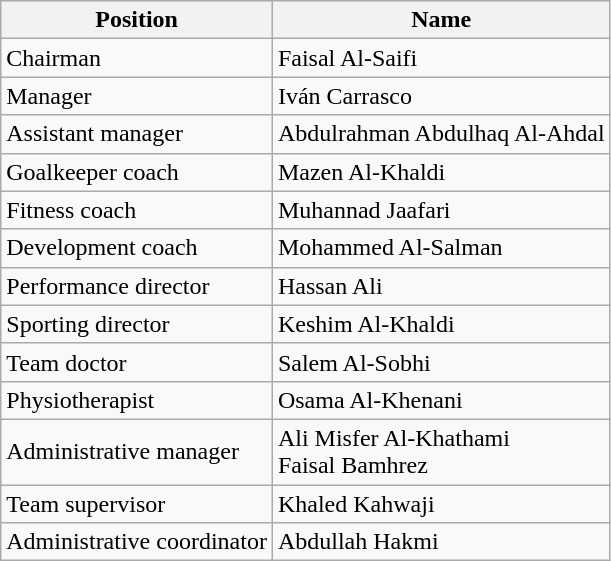<table class="wikitable">
<tr>
<th>Position</th>
<th>Name</th>
</tr>
<tr>
<td>Chairman</td>
<td> Faisal Al-Saifi</td>
</tr>
<tr>
<td>Manager</td>
<td> Iván Carrasco</td>
</tr>
<tr>
<td>Assistant manager</td>
<td> Abdulrahman Abdulhaq Al-Ahdal</td>
</tr>
<tr>
<td>Goalkeeper coach</td>
<td> Mazen Al-Khaldi</td>
</tr>
<tr>
<td>Fitness coach</td>
<td> Muhannad Jaafari</td>
</tr>
<tr>
<td>Development coach</td>
<td> Mohammed Al-Salman</td>
</tr>
<tr>
<td>Performance director</td>
<td> Hassan Ali</td>
</tr>
<tr>
<td>Sporting director</td>
<td> Keshim Al-Khaldi</td>
</tr>
<tr>
<td>Team doctor</td>
<td> Salem Al-Sobhi</td>
</tr>
<tr>
<td>Physiotherapist</td>
<td> Osama Al-Khenani</td>
</tr>
<tr>
<td>Administrative manager</td>
<td> Ali Misfer Al-Khathami <br>  Faisal Bamhrez</td>
</tr>
<tr>
<td>Team supervisor</td>
<td> Khaled Kahwaji</td>
</tr>
<tr>
<td>Administrative coordinator</td>
<td> Abdullah Hakmi</td>
</tr>
</table>
